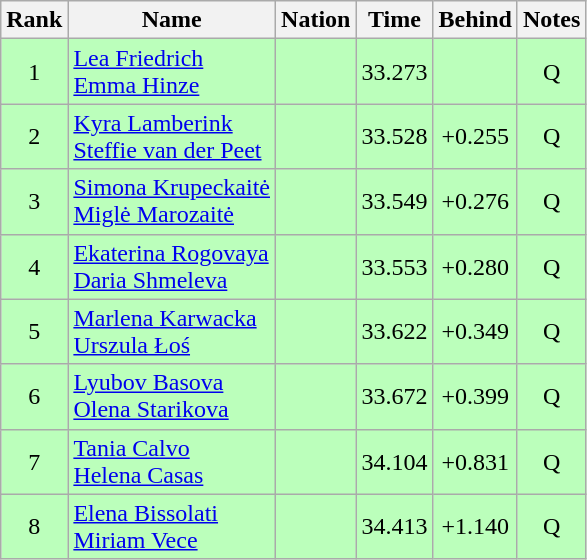<table class="wikitable sortable" style="text-align:center">
<tr>
<th>Rank</th>
<th>Name</th>
<th>Nation</th>
<th>Time</th>
<th>Behind</th>
<th>Notes</th>
</tr>
<tr bgcolor=bbffbb>
<td>1</td>
<td align=left><a href='#'>Lea Friedrich</a><br><a href='#'>Emma Hinze</a></td>
<td align=left></td>
<td>33.273</td>
<td></td>
<td>Q</td>
</tr>
<tr bgcolor=bbffbb>
<td>2</td>
<td align=left><a href='#'>Kyra Lamberink</a><br><a href='#'>Steffie van der Peet</a></td>
<td align=left></td>
<td>33.528</td>
<td>+0.255</td>
<td>Q</td>
</tr>
<tr bgcolor=bbffbb>
<td>3</td>
<td align=left><a href='#'>Simona Krupeckaitė</a><br><a href='#'>Miglė Marozaitė</a></td>
<td align=left></td>
<td>33.549</td>
<td>+0.276</td>
<td>Q</td>
</tr>
<tr bgcolor=bbffbb>
<td>4</td>
<td align=left><a href='#'>Ekaterina Rogovaya</a><br><a href='#'>Daria Shmeleva</a></td>
<td align=left></td>
<td>33.553</td>
<td>+0.280</td>
<td>Q</td>
</tr>
<tr bgcolor=bbffbb>
<td>5</td>
<td align=left><a href='#'>Marlena Karwacka</a><br><a href='#'>Urszula Łoś</a></td>
<td align=left></td>
<td>33.622</td>
<td>+0.349</td>
<td>Q</td>
</tr>
<tr bgcolor=bbffbb>
<td>6</td>
<td align=left><a href='#'>Lyubov Basova</a><br><a href='#'>Olena Starikova</a></td>
<td align=left></td>
<td>33.672</td>
<td>+0.399</td>
<td>Q</td>
</tr>
<tr bgcolor=bbffbb>
<td>7</td>
<td align=left><a href='#'>Tania Calvo</a><br><a href='#'>Helena Casas</a></td>
<td align=left></td>
<td>34.104</td>
<td>+0.831</td>
<td>Q</td>
</tr>
<tr bgcolor=bbffbb>
<td>8</td>
<td align=left><a href='#'>Elena Bissolati</a><br><a href='#'>Miriam Vece</a></td>
<td align=left></td>
<td>34.413</td>
<td>+1.140</td>
<td>Q</td>
</tr>
</table>
